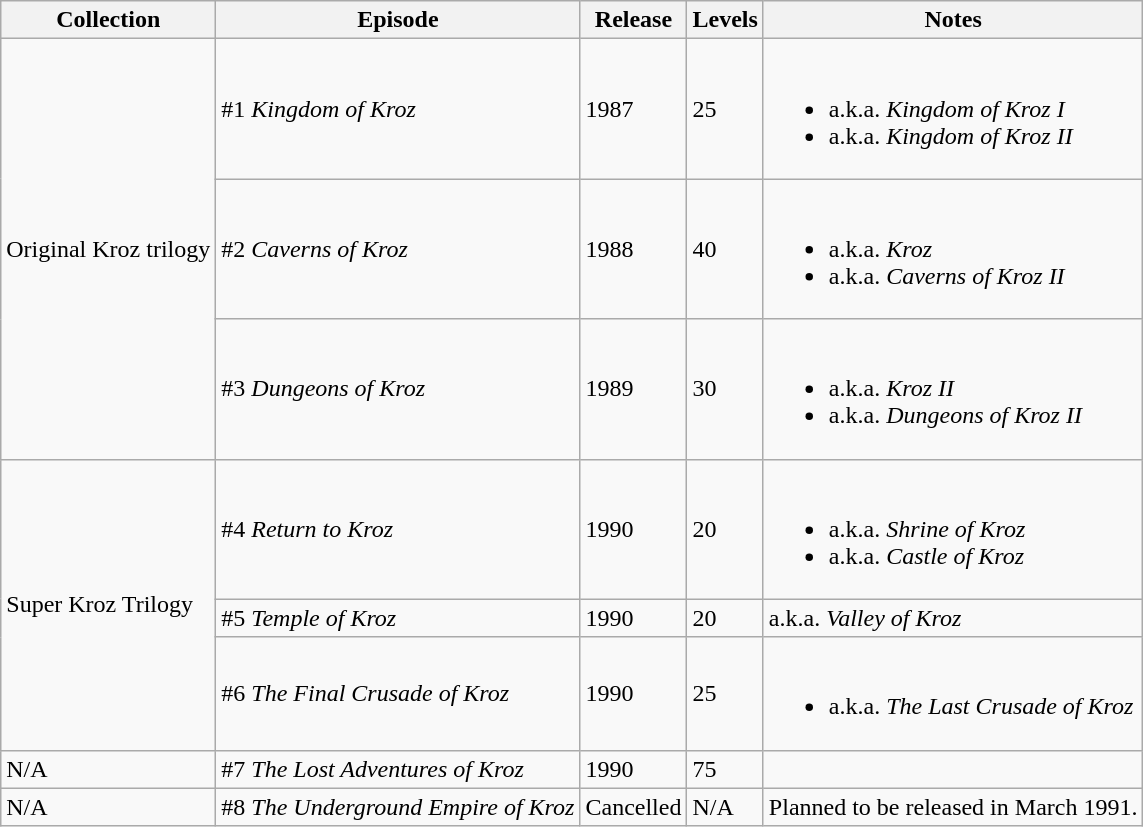<table class="wikitable">
<tr>
<th>Collection</th>
<th>Episode</th>
<th>Release</th>
<th>Levels</th>
<th>Notes</th>
</tr>
<tr>
<td rowspan="3">Original Kroz trilogy</td>
<td>#1 <em>Kingdom of Kroz</em></td>
<td>1987</td>
<td>25</td>
<td><br><ul><li>a.k.a. <em>Kingdom of Kroz I</em></li><li>a.k.a. <em>Kingdom of Kroz II</em></li></ul></td>
</tr>
<tr>
<td>#2 <em>Caverns of Kroz</em></td>
<td>1988</td>
<td>40</td>
<td><br><ul><li>a.k.a. <em>Kroz</em></li><li>a.k.a. <em>Caverns of Kroz II</em></li></ul></td>
</tr>
<tr>
<td>#3 <em>Dungeons of Kroz</em></td>
<td>1989</td>
<td>30</td>
<td><br><ul><li>a.k.a. <em>Kroz II</em></li><li>a.k.a. <em>Dungeons of Kroz II</em></li></ul></td>
</tr>
<tr>
<td rowspan="3">Super Kroz Trilogy</td>
<td>#4 <em>Return to Kroz</em></td>
<td>1990</td>
<td>20</td>
<td><br><ul><li>a.k.a. <em>Shrine of Kroz</em></li><li>a.k.a. <em>Castle of Kroz</em></li></ul></td>
</tr>
<tr>
<td>#5 <em>Temple of Kroz</em></td>
<td>1990</td>
<td>20</td>
<td>a.k.a. <em>Valley of Kroz</em></td>
</tr>
<tr>
<td>#6 <em>The Final Crusade of Kroz</em></td>
<td>1990</td>
<td>25</td>
<td><br><ul><li>a.k.a. <em>The Last Crusade of Kroz</em></li></ul></td>
</tr>
<tr>
<td>N/A</td>
<td>#7 <em>The Lost Adventures of Kroz</em></td>
<td>1990</td>
<td>75</td>
<td></td>
</tr>
<tr>
<td>N/A</td>
<td>#8 <em>The Underground Empire of Kroz</em></td>
<td>Cancelled</td>
<td>N/A</td>
<td>Planned to be released in March 1991.</td>
</tr>
</table>
